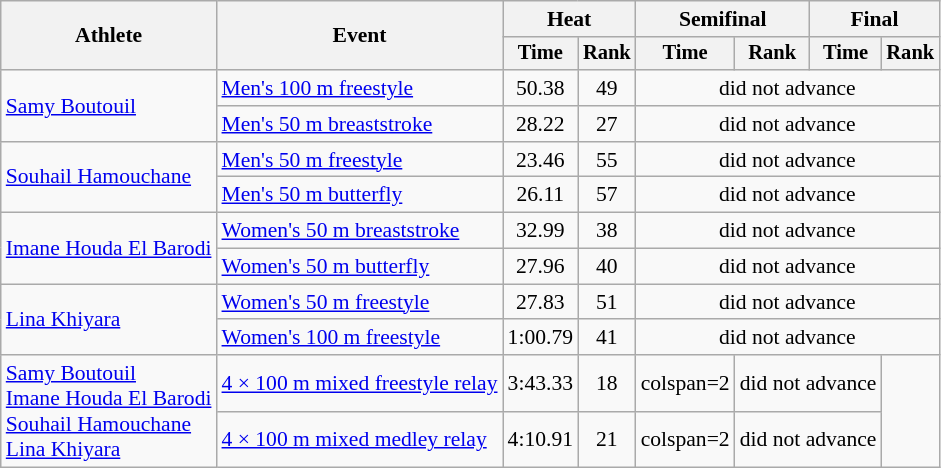<table class=wikitable style="font-size:90%">
<tr>
<th rowspan="2">Athlete</th>
<th rowspan="2">Event</th>
<th colspan="2">Heat</th>
<th colspan="2">Semifinal</th>
<th colspan="2">Final</th>
</tr>
<tr style="font-size:95%">
<th>Time</th>
<th>Rank</th>
<th>Time</th>
<th>Rank</th>
<th>Time</th>
<th>Rank</th>
</tr>
<tr align=center>
<td align=left rowspan=2><a href='#'>Samy Boutouil</a></td>
<td align=left><a href='#'>Men's 100 m freestyle</a></td>
<td>50.38</td>
<td>49</td>
<td colspan=4>did not advance</td>
</tr>
<tr align=center>
<td align=left><a href='#'>Men's 50 m breaststroke</a></td>
<td>28.22</td>
<td>27</td>
<td colspan=4>did not advance</td>
</tr>
<tr align=center>
<td align=left rowspan=2><a href='#'>Souhail Hamouchane</a></td>
<td align=left><a href='#'>Men's 50 m freestyle</a></td>
<td>23.46</td>
<td>55</td>
<td colspan=4>did not advance</td>
</tr>
<tr align=center>
<td align=left><a href='#'>Men's 50 m butterfly</a></td>
<td>26.11</td>
<td>57</td>
<td colspan=4>did not advance</td>
</tr>
<tr align=center>
<td align=left rowspan=2><a href='#'>Imane Houda El Barodi</a></td>
<td align=left><a href='#'>Women's 50 m breaststroke</a></td>
<td>32.99</td>
<td>38</td>
<td colspan=4>did not advance</td>
</tr>
<tr align=center>
<td align=left><a href='#'>Women's 50 m butterfly</a></td>
<td>27.96</td>
<td>40</td>
<td colspan=4>did not advance</td>
</tr>
<tr align=center>
<td align=left rowspan=2><a href='#'>Lina Khiyara</a></td>
<td align=left><a href='#'>Women's 50 m freestyle</a></td>
<td>27.83</td>
<td>51</td>
<td colspan=4>did not advance</td>
</tr>
<tr align=center>
<td align=left><a href='#'>Women's 100 m freestyle</a></td>
<td>1:00.79</td>
<td>41</td>
<td colspan=4>did not advance</td>
</tr>
<tr align=center>
<td align=left rowspan=2><a href='#'>Samy Boutouil</a><br><a href='#'>Imane Houda El Barodi</a><br><a href='#'>Souhail Hamouchane</a><br><a href='#'>Lina Khiyara</a></td>
<td align=left><a href='#'>4 × 100 m mixed freestyle relay</a></td>
<td>3:43.33</td>
<td>18</td>
<td>colspan=2</td>
<td colspan=2>did not advance</td>
</tr>
<tr align=center>
<td align=left><a href='#'>4 × 100 m mixed medley relay</a></td>
<td>4:10.91</td>
<td>21</td>
<td>colspan=2</td>
<td colspan=2>did not advance</td>
</tr>
</table>
